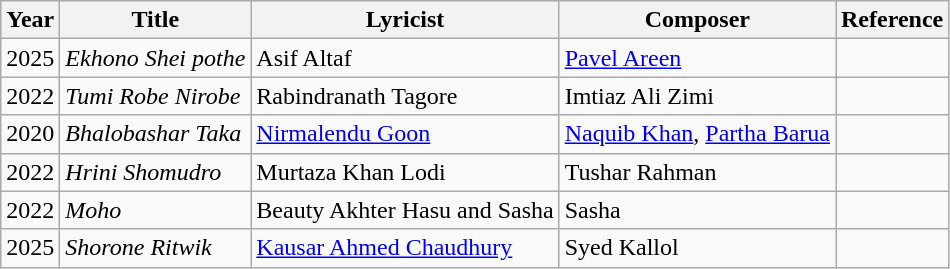<table class="wikitable">
<tr>
<th>Year</th>
<th>Title</th>
<th>Lyricist</th>
<th>Composer</th>
<th>Reference</th>
</tr>
<tr>
<td>2025</td>
<td><em>Ekhono Shei pothe</em></td>
<td>Asif Altaf</td>
<td><a href='#'>Pavel Areen</a></td>
<td></td>
</tr>
<tr>
<td>2022</td>
<td><em>Tumi Robe Nirobe</em></td>
<td>Rabindranath Tagore</td>
<td>Imtiaz Ali Zimi</td>
<td></td>
</tr>
<tr>
<td>2020</td>
<td><em>Bhalobashar Taka</em></td>
<td><a href='#'>Nirmalendu Goon</a></td>
<td><a href='#'>Naquib Khan</a>, <a href='#'>Partha Barua</a></td>
<td></td>
</tr>
<tr>
<td>2022</td>
<td><em>Hrini Shomudro</em></td>
<td>Murtaza Khan Lodi</td>
<td>Tushar Rahman</td>
<td></td>
</tr>
<tr>
<td>2022</td>
<td><em>Moho</em></td>
<td>Beauty Akhter Hasu and Sasha</td>
<td>Sasha</td>
<td></td>
</tr>
<tr>
<td>2025</td>
<td><em>Shorone Ritwik</em></td>
<td><a href='#'>Kausar Ahmed Chaudhury</a></td>
<td>Syed Kallol</td>
<td></td>
</tr>
</table>
